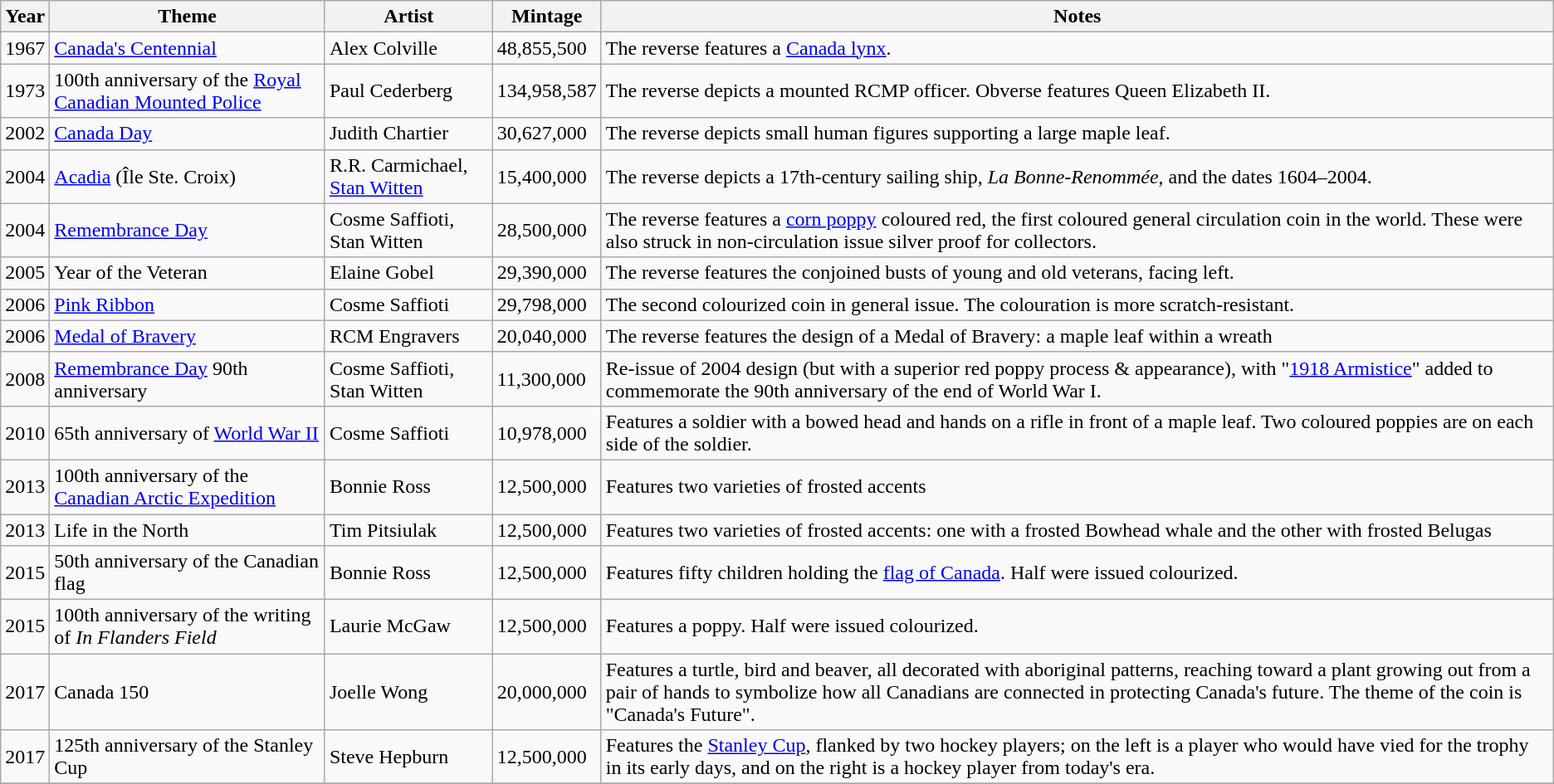<table class="wikitable sortable">
<tr>
<th>Year</th>
<th>Theme</th>
<th>Artist</th>
<th>Mintage</th>
<th class="unsortable">Notes</th>
</tr>
<tr>
<td>1967</td>
<td><a href='#'>Canada's Centennial</a></td>
<td>Alex Colville</td>
<td>48,855,500</td>
<td>The reverse features a <a href='#'>Canada lynx</a>.</td>
</tr>
<tr>
<td>1973</td>
<td>100th anniversary of the <a href='#'>Royal Canadian Mounted Police</a></td>
<td>Paul Cederberg</td>
<td>134,958,587</td>
<td>The reverse depicts a mounted RCMP officer. Obverse features Queen Elizabeth II.</td>
</tr>
<tr>
<td>2002</td>
<td><a href='#'>Canada Day</a></td>
<td>Judith Chartier</td>
<td>30,627,000</td>
<td>The reverse depicts small human figures supporting a large maple leaf.</td>
</tr>
<tr>
<td>2004</td>
<td><a href='#'>Acadia</a> (Île Ste. Croix)</td>
<td>R.R. Carmichael, <a href='#'>Stan Witten</a></td>
<td>15,400,000</td>
<td>The reverse depicts a 17th-century sailing ship, <em>La Bonne-Renommée</em>, and the dates 1604–2004.</td>
</tr>
<tr>
<td>2004</td>
<td><a href='#'>Remembrance Day</a></td>
<td>Cosme Saffioti, Stan Witten</td>
<td>28,500,000</td>
<td>The reverse features a <a href='#'>corn poppy</a> coloured red, the first coloured general circulation coin in the world. These were also struck in non-circulation issue silver proof for collectors.</td>
</tr>
<tr>
<td>2005</td>
<td>Year of the Veteran</td>
<td>Elaine Gobel</td>
<td>29,390,000</td>
<td>The reverse features the conjoined busts of young and old veterans, facing left.</td>
</tr>
<tr>
<td>2006</td>
<td><a href='#'>Pink Ribbon</a></td>
<td>Cosme Saffioti</td>
<td>29,798,000</td>
<td>The second colourized coin in general issue. The colouration is more scratch-resistant.</td>
</tr>
<tr>
<td>2006</td>
<td><a href='#'>Medal of Bravery</a></td>
<td>RCM Engravers</td>
<td>20,040,000</td>
<td>The reverse features the design of a Medal of Bravery: a maple leaf within a wreath</td>
</tr>
<tr>
<td>2008</td>
<td><a href='#'>Remembrance Day</a> 90th anniversary</td>
<td>Cosme Saffioti, Stan Witten</td>
<td>11,300,000</td>
<td>Re-issue of 2004 design (but with a superior red poppy process & appearance), with "<a href='#'>1918 Armistice</a>" added to commemorate the 90th anniversary of the end of World War I.</td>
</tr>
<tr>
<td>2010</td>
<td>65th anniversary of <a href='#'>World War II</a></td>
<td>Cosme Saffioti</td>
<td>10,978,000</td>
<td>Features a soldier with a bowed head and hands on a rifle in front of a maple leaf. Two coloured poppies are on each side of the soldier.</td>
</tr>
<tr>
<td>2013</td>
<td>100th anniversary of the <a href='#'>Canadian Arctic Expedition</a></td>
<td>Bonnie Ross</td>
<td>12,500,000</td>
<td>Features two varieties of frosted accents</td>
</tr>
<tr>
<td>2013</td>
<td>Life in the North</td>
<td>Tim Pitsiulak</td>
<td>12,500,000</td>
<td>Features two varieties of frosted accents: one with a frosted Bowhead whale and the other with frosted Belugas</td>
</tr>
<tr>
<td>2015</td>
<td>50th anniversary of the Canadian flag</td>
<td>Bonnie Ross</td>
<td>12,500,000</td>
<td>Features fifty children holding the <a href='#'>flag of Canada</a>. Half were issued colourized.</td>
</tr>
<tr>
<td>2015</td>
<td>100th anniversary of the writing of <em>In Flanders Field</em></td>
<td>Laurie McGaw</td>
<td>12,500,000</td>
<td>Features a poppy. Half were issued colourized.</td>
</tr>
<tr>
<td>2017</td>
<td>Canada 150</td>
<td>Joelle Wong</td>
<td>20,000,000</td>
<td>Features a turtle, bird and beaver, all decorated with aboriginal patterns, reaching toward a plant growing out from a pair of hands to symbolize how all Canadians are connected in protecting Canada's future. The theme of the coin is "Canada's Future".</td>
</tr>
<tr>
<td>2017</td>
<td>125th anniversary of the Stanley Cup</td>
<td>Steve Hepburn</td>
<td>12,500,000</td>
<td>Features the <a href='#'>Stanley Cup</a>, flanked by two hockey players; on the left is a player who would have vied for the trophy in its early days, and on the right is a hockey player from today's era.</td>
</tr>
<tr>
</tr>
</table>
